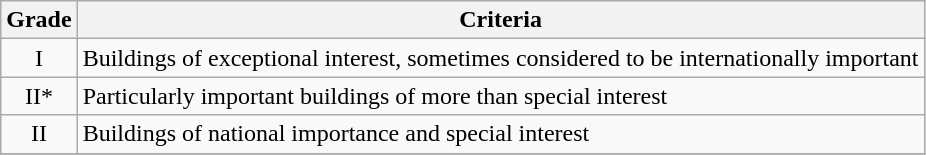<table class="wikitable" border="1">
<tr>
<th>Grade</th>
<th>Criteria</th>
</tr>
<tr>
<td align="center" >I</td>
<td>Buildings of exceptional interest, sometimes considered to be internationally important</td>
</tr>
<tr>
<td align="center" >II*</td>
<td>Particularly important buildings of more than special interest</td>
</tr>
<tr>
<td align="center" >II</td>
<td>Buildings of national importance and special interest</td>
</tr>
<tr>
</tr>
</table>
